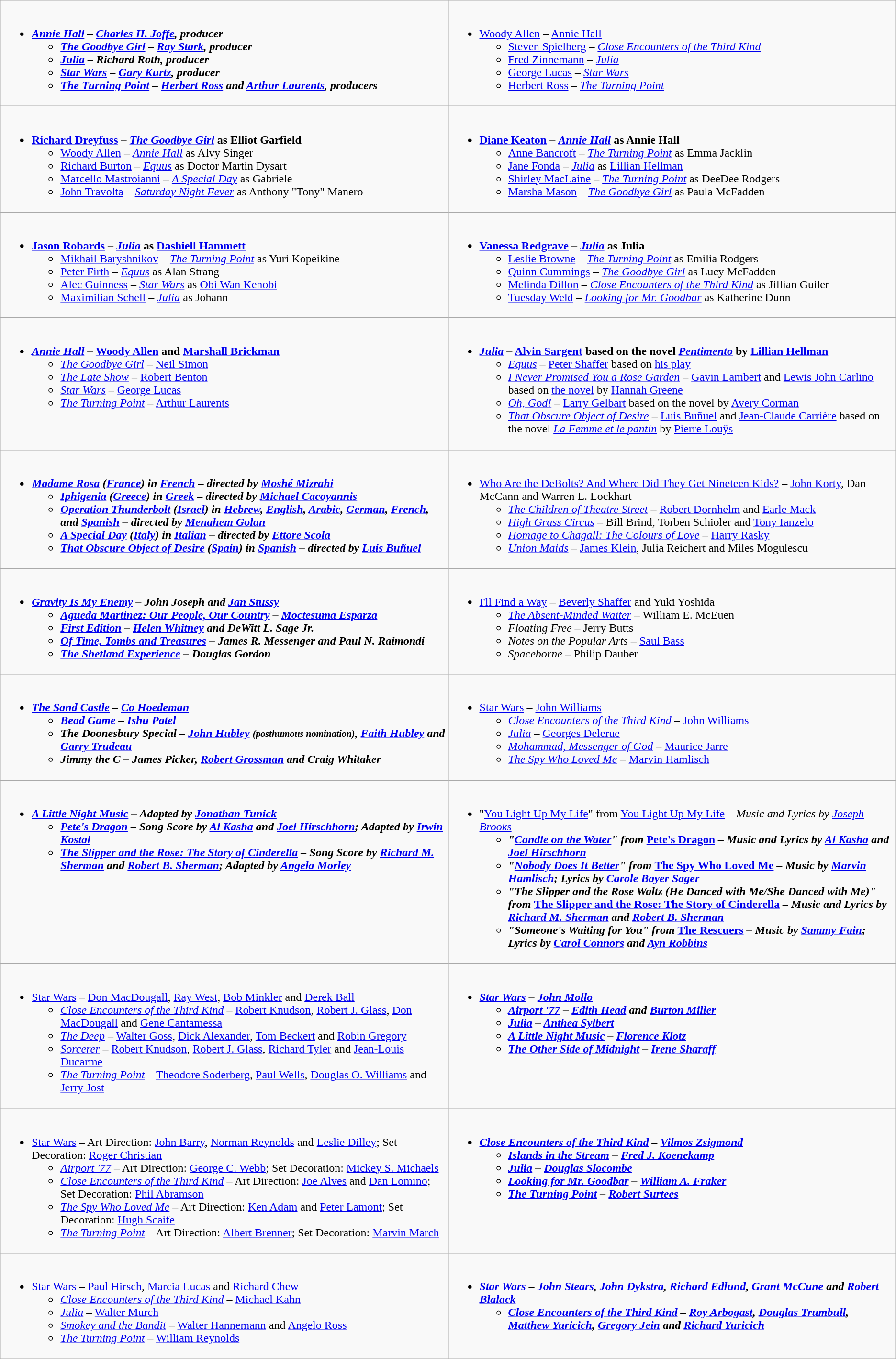<table role="presentation" class=wikitable>
<tr>
<td style="vertical-align:top; width:50%;"><br><ul><li><strong><em><a href='#'>Annie Hall</a><em> – <a href='#'>Charles H. Joffe</a>, producer<strong><ul><li></em><a href='#'>The Goodbye Girl</a><em> – <a href='#'>Ray Stark</a>, producer</li><li></em><a href='#'>Julia</a><em> – Richard Roth, producer</li><li></em><a href='#'>Star Wars</a><em> – <a href='#'>Gary Kurtz</a>, producer</li><li></em><a href='#'>The Turning Point</a><em> – <a href='#'>Herbert Ross</a> and <a href='#'>Arthur Laurents</a>, producers</li></ul></li></ul></td>
<td style="vertical-align:top; width:50%;"><br><ul><li></strong> <a href='#'>Woody Allen</a> – </em><a href='#'>Annie Hall</a></em></strong><ul><li><a href='#'>Steven Spielberg</a> – <em><a href='#'>Close Encounters of the Third Kind</a></em></li><li><a href='#'>Fred Zinnemann</a> – <em><a href='#'>Julia</a></em></li><li><a href='#'>George Lucas</a> – <em><a href='#'>Star Wars</a></em></li><li><a href='#'>Herbert Ross</a> – <em><a href='#'>The Turning Point</a></em></li></ul></li></ul></td>
</tr>
<tr>
<td style="vertical-align:top; width:50%;"><br><ul><li><strong> <a href='#'>Richard Dreyfuss</a> – <em><a href='#'>The Goodbye Girl</a></em> as Elliot Garfield</strong><ul><li><a href='#'>Woody Allen</a> – <em><a href='#'>Annie Hall</a></em> as Alvy Singer</li><li><a href='#'>Richard Burton</a> – <em><a href='#'>Equus</a></em> as Doctor Martin Dysart</li><li><a href='#'>Marcello Mastroianni</a> – <em><a href='#'>A Special Day</a></em> as Gabriele</li><li><a href='#'>John Travolta</a> – <em><a href='#'>Saturday Night Fever</a></em> as Anthony "Tony" Manero</li></ul></li></ul></td>
<td style="vertical-align:top; width:50%;"><br><ul><li><strong> <a href='#'>Diane Keaton</a> – <em><a href='#'>Annie Hall</a></em> as Annie Hall</strong><ul><li><a href='#'>Anne Bancroft</a> – <em><a href='#'>The Turning Point</a></em> as Emma Jacklin</li><li><a href='#'>Jane Fonda</a> – <em><a href='#'>Julia</a></em> as <a href='#'>Lillian Hellman</a></li><li><a href='#'>Shirley MacLaine</a> – <em><a href='#'>The Turning Point</a></em> as DeeDee Rodgers</li><li><a href='#'>Marsha Mason</a> – <em><a href='#'>The Goodbye Girl</a></em> as Paula McFadden</li></ul></li></ul></td>
</tr>
<tr>
<td style="vertical-align:top; width:50%;"><br><ul><li><strong> <a href='#'>Jason Robards</a> – <em><a href='#'>Julia</a></em> as <a href='#'>Dashiell Hammett</a></strong> <ul><li><a href='#'>Mikhail Baryshnikov</a> – <em><a href='#'>The Turning Point</a></em> as Yuri Kopeikine</li><li><a href='#'>Peter Firth</a> – <em><a href='#'>Equus</a></em> as Alan Strang</li><li><a href='#'>Alec Guinness</a> – <em><a href='#'>Star Wars</a></em> as <a href='#'>Obi Wan Kenobi</a></li><li><a href='#'>Maximilian Schell</a> – <em><a href='#'>Julia</a></em> as Johann</li></ul></li></ul></td>
<td style="vertical-align:top; width:50%;"><br><ul><li><strong> <a href='#'>Vanessa Redgrave</a> – <em><a href='#'>Julia</a></em> as Julia</strong> <ul><li><a href='#'>Leslie Browne</a> – <em><a href='#'>The Turning Point</a></em> as Emilia Rodgers</li><li><a href='#'>Quinn Cummings</a> – <em><a href='#'>The Goodbye Girl</a></em> as Lucy McFadden</li><li><a href='#'>Melinda Dillon</a> – <em><a href='#'>Close Encounters of the Third Kind</a></em> as Jillian Guiler</li><li><a href='#'>Tuesday Weld</a> – <em><a href='#'>Looking for Mr. Goodbar</a></em> as Katherine Dunn</li></ul></li></ul></td>
</tr>
<tr>
<td style="vertical-align:top; width:50%;"><br><ul><li><strong> <em><a href='#'>Annie Hall</a></em> – <a href='#'>Woody Allen</a> and <a href='#'>Marshall Brickman</a></strong><ul><li><em><a href='#'>The Goodbye Girl</a></em> – <a href='#'>Neil Simon</a></li><li><em><a href='#'>The Late Show</a></em> – <a href='#'>Robert Benton</a></li><li><em><a href='#'>Star Wars</a></em> – <a href='#'>George Lucas</a></li><li><em><a href='#'>The Turning Point</a></em> – <a href='#'>Arthur Laurents</a></li></ul></li></ul></td>
<td style="vertical-align:top; width:50%;"><br><ul><li><strong> <em><a href='#'>Julia</a></em> – <a href='#'>Alvin Sargent</a> based on the novel <em><a href='#'>Pentimento</a></em> by <a href='#'>Lillian Hellman</a></strong><ul><li><em><a href='#'>Equus</a></em> – <a href='#'>Peter Shaffer</a> based on <a href='#'>his play</a></li><li><em><a href='#'>I Never Promised You a Rose Garden</a></em> – <a href='#'>Gavin Lambert</a> and <a href='#'>Lewis John Carlino</a> based on <a href='#'>the novel</a> by <a href='#'>Hannah Greene</a></li><li><em><a href='#'>Oh, God!</a></em> – <a href='#'>Larry Gelbart</a> based on the novel by <a href='#'>Avery Corman</a></li><li><em><a href='#'>That Obscure Object of Desire</a></em> – <a href='#'>Luis Buñuel</a> and <a href='#'>Jean-Claude Carrière</a> based on the novel <em><a href='#'>La Femme et le pantin</a></em> by <a href='#'>Pierre Louÿs</a></li></ul></li></ul></td>
</tr>
<tr>
<td style="vertical-align:top; width:50%;"><br><ul><li><strong><em><a href='#'>Madame Rosa</a><em> (<a href='#'>France</a>) in <a href='#'>French</a> – directed by <a href='#'>Moshé Mizrahi</a><strong><ul><li></em><a href='#'>Iphigenia</a><em> (<a href='#'>Greece</a>) in <a href='#'>Greek</a> – directed by <a href='#'>Michael Cacoyannis</a></li><li></em><a href='#'>Operation Thunderbolt</a><em> (<a href='#'>Israel</a>) in <a href='#'>Hebrew</a>, <a href='#'>English</a>, <a href='#'>Arabic</a>, <a href='#'>German</a>, <a href='#'>French</a>, and <a href='#'>Spanish</a> – directed by <a href='#'>Menahem Golan</a></li><li></em><a href='#'>A Special Day</a><em> (<a href='#'>Italy</a>) in <a href='#'>Italian</a> – directed by <a href='#'>Ettore Scola</a></li><li></em><a href='#'>That Obscure Object of Desire</a><em> (<a href='#'>Spain</a>) in <a href='#'>Spanish</a> – directed by <a href='#'>Luis Buñuel</a></li></ul></li></ul></td>
<td style="vertical-align:top; width:50%;"><br><ul><li></em></strong><a href='#'>Who Are the DeBolts? And Where Did They Get Nineteen Kids?</a></em> – <a href='#'>John Korty</a>, Dan McCann and Warren L. Lockhart</strong><ul><li><em><a href='#'>The Children of Theatre Street</a></em> – <a href='#'>Robert Dornhelm</a> and <a href='#'>Earle Mack</a></li><li><em><a href='#'>High Grass Circus</a></em> – Bill Brind, Torben Schioler and <a href='#'>Tony Ianzelo</a></li><li><em><a href='#'>Homage to Chagall: The Colours of Love</a></em> – <a href='#'>Harry Rasky</a></li><li><em><a href='#'>Union Maids</a></em> – <a href='#'>James Klein</a>, Julia Reichert and Miles Mogulescu</li></ul></li></ul></td>
</tr>
<tr>
<td valign="top"><br><ul><li><strong><em><a href='#'>Gravity Is My Enemy</a><em> – John Joseph and <a href='#'>Jan Stussy</a><strong><ul><li></em><a href='#'>Agueda Martinez: Our People, Our Country</a><em> – <a href='#'>Moctesuma Esparza</a></li><li></em><a href='#'>First Edition</a><em> – <a href='#'>Helen Whitney</a> and DeWitt L. Sage Jr.</li><li></em><a href='#'>Of Time, Tombs and Treasures</a><em> – James R. Messenger and Paul N. Raimondi</li><li></em><a href='#'>The Shetland Experience</a><em> – Douglas Gordon</li></ul></li></ul></td>
<td valign="top"><br><ul><li></em></strong><a href='#'>I'll Find a Way</a></em> – <a href='#'>Beverly Shaffer</a> and Yuki Yoshida</strong><ul><li><em><a href='#'>The Absent-Minded Waiter</a></em> – William E. McEuen</li><li><em>Floating Free</em> – Jerry Butts</li><li><em>Notes on the Popular Arts</em> – <a href='#'>Saul Bass</a></li><li><em>Spaceborne</em> – Philip Dauber</li></ul></li></ul></td>
</tr>
<tr>
<td valign="top"><br><ul><li><strong><em><a href='#'>The Sand Castle</a><em> – <a href='#'>Co Hoedeman</a><strong><ul><li></em><a href='#'>Bead Game</a><em> – <a href='#'>Ishu Patel</a></li><li></em>The Doonesbury Special<em> – <a href='#'>John Hubley</a> <small>(posthumous nomination)</small>, <a href='#'>Faith Hubley</a> and <a href='#'>Garry Trudeau</a></li><li></em>Jimmy the C<em> – James Picker, <a href='#'>Robert Grossman</a> and Craig Whitaker</li></ul></li></ul></td>
<td valign="top"><br><ul><li></em></strong><a href='#'>Star Wars</a></em> – <a href='#'>John Williams</a></strong><ul><li><em><a href='#'>Close Encounters of the Third Kind</a></em> – <a href='#'>John Williams</a></li><li><em><a href='#'>Julia</a></em> – <a href='#'>Georges Delerue</a></li><li><em><a href='#'>Mohammad, Messenger of God</a></em> – <a href='#'>Maurice Jarre</a></li><li><em><a href='#'>The Spy Who Loved Me</a></em> – <a href='#'>Marvin Hamlisch</a></li></ul></li></ul></td>
</tr>
<tr>
<td valign="top"><br><ul><li><strong><em><a href='#'>A Little Night Music</a><em> – Adapted by <a href='#'>Jonathan Tunick</a><strong><ul><li></em><a href='#'>Pete's Dragon</a><em> – Song Score by <a href='#'>Al Kasha</a> and <a href='#'>Joel Hirschhorn</a>; Adapted by <a href='#'>Irwin Kostal</a></li><li></em><a href='#'>The Slipper and the Rose: The Story of Cinderella</a><em> – Song Score by <a href='#'>Richard M. Sherman</a> and <a href='#'>Robert B. Sherman</a>; Adapted by <a href='#'>Angela Morley</a></li></ul></li></ul></td>
<td valign="top"><br><ul><li></strong>"<a href='#'>You Light Up My Life</a>" from </em><a href='#'>You Light Up My Life</a><em> – Music and Lyrics by <a href='#'>Joseph Brooks</a><strong><ul><li>"<a href='#'>Candle on the Water</a>" from </em><a href='#'>Pete's Dragon</a><em> – Music and Lyrics by <a href='#'>Al Kasha</a> and <a href='#'>Joel Hirschhorn</a></li><li>"<a href='#'>Nobody Does It Better</a>" from </em><a href='#'>The Spy Who Loved Me</a><em> – Music by <a href='#'>Marvin Hamlisch</a>; Lyrics by <a href='#'>Carole Bayer Sager</a></li><li>"The Slipper and the Rose Waltz (He Danced with Me/She Danced with Me)" from </em><a href='#'>The Slipper and the Rose: The Story of Cinderella</a><em> – Music and Lyrics by <a href='#'>Richard M. Sherman</a> and <a href='#'>Robert B. Sherman</a></li><li>"Someone's Waiting for You" from </em><a href='#'>The Rescuers</a><em> – Music by <a href='#'>Sammy Fain</a>; Lyrics by <a href='#'>Carol Connors</a> and <a href='#'>Ayn Robbins</a></li></ul></li></ul></td>
</tr>
<tr>
<td valign="top"><br><ul><li></em></strong><a href='#'>Star Wars</a></em> – <a href='#'>Don MacDougall</a>, <a href='#'>Ray West</a>, <a href='#'>Bob Minkler</a> and <a href='#'>Derek Ball</a></strong><ul><li><em><a href='#'>Close Encounters of the Third Kind</a></em> – <a href='#'>Robert Knudson</a>, <a href='#'>Robert J. Glass</a>, <a href='#'>Don MacDougall</a> and <a href='#'>Gene Cantamessa</a></li><li><em><a href='#'>The Deep</a></em> – <a href='#'>Walter Goss</a>, <a href='#'>Dick Alexander</a>, <a href='#'>Tom Beckert</a> and <a href='#'>Robin Gregory</a></li><li><em><a href='#'>Sorcerer</a></em> – <a href='#'>Robert Knudson</a>, <a href='#'>Robert J. Glass</a>, <a href='#'>Richard Tyler</a> and <a href='#'>Jean-Louis Ducarme</a></li><li><em><a href='#'>The Turning Point</a></em> – <a href='#'>Theodore Soderberg</a>, <a href='#'>Paul Wells</a>, <a href='#'>Douglas O. Williams</a> and <a href='#'>Jerry Jost</a></li></ul></li></ul></td>
<td valign="top"><br><ul><li><strong><em><a href='#'>Star Wars</a><em> – <a href='#'>John Mollo</a><strong><ul><li></em><a href='#'>Airport '77</a><em> – <a href='#'>Edith Head</a> and <a href='#'>Burton Miller</a></li><li></em><a href='#'>Julia</a><em> – <a href='#'>Anthea Sylbert</a></li><li></em><a href='#'>A Little Night Music</a><em> – <a href='#'>Florence Klotz</a></li><li></em><a href='#'>The Other Side of Midnight</a><em> – <a href='#'>Irene Sharaff</a></li></ul></li></ul></td>
</tr>
<tr>
<td valign="top"><br><ul><li></em></strong><a href='#'>Star Wars</a></em> – Art Direction: <a href='#'>John Barry</a>, <a href='#'>Norman Reynolds</a> and <a href='#'>Leslie Dilley</a>; Set Decoration: <a href='#'>Roger Christian</a></strong><ul><li><em><a href='#'>Airport '77</a></em> – Art Direction: <a href='#'>George C. Webb</a>; Set Decoration: <a href='#'>Mickey S. Michaels</a></li><li><em><a href='#'>Close Encounters of the Third Kind</a></em> – Art Direction: <a href='#'>Joe Alves</a> and <a href='#'>Dan Lomino</a>; Set Decoration: <a href='#'>Phil Abramson</a></li><li><em><a href='#'>The Spy Who Loved Me</a></em> – Art Direction: <a href='#'>Ken Adam</a> and <a href='#'>Peter Lamont</a>; Set Decoration: <a href='#'>Hugh Scaife</a></li><li><em><a href='#'>The Turning Point</a></em> – Art Direction: <a href='#'>Albert Brenner</a>; Set Decoration: <a href='#'>Marvin March</a></li></ul></li></ul></td>
<td valign="top"><br><ul><li><strong><em><a href='#'>Close Encounters of the Third Kind</a><em> – <a href='#'>Vilmos Zsigmond</a><strong><ul><li></em><a href='#'>Islands in the Stream</a><em> – <a href='#'>Fred J. Koenekamp</a></li><li></em><a href='#'>Julia</a><em> – <a href='#'>Douglas Slocombe</a></li><li></em><a href='#'>Looking for Mr. Goodbar</a><em> – <a href='#'>William A. Fraker</a></li><li></em><a href='#'>The Turning Point</a><em> – <a href='#'>Robert Surtees</a></li></ul></li></ul></td>
</tr>
<tr>
<td valign="top"><br><ul><li></em></strong><a href='#'>Star Wars</a></em> – <a href='#'>Paul Hirsch</a>, <a href='#'>Marcia Lucas</a> and <a href='#'>Richard Chew</a></strong><ul><li><em><a href='#'>Close Encounters of the Third Kind</a></em> – <a href='#'>Michael Kahn</a></li><li><em><a href='#'>Julia</a></em> – <a href='#'>Walter Murch</a></li><li><em><a href='#'>Smokey and the Bandit</a></em> – <a href='#'>Walter Hannemann</a> and <a href='#'>Angelo Ross</a></li><li><em><a href='#'>The Turning Point</a></em> – <a href='#'>William Reynolds</a></li></ul></li></ul></td>
<td valign="top"><br><ul><li><strong><em><a href='#'>Star Wars</a><em> – <a href='#'>John Stears</a>, <a href='#'>John Dykstra</a>, <a href='#'>Richard Edlund</a>, <a href='#'>Grant McCune</a> and <a href='#'>Robert Blalack</a><strong><ul><li></em><a href='#'>Close Encounters of the Third Kind</a><em> – <a href='#'>Roy Arbogast</a>, <a href='#'>Douglas Trumbull</a>, <a href='#'>Matthew Yuricich</a>, <a href='#'>Gregory Jein</a> and <a href='#'>Richard Yuricich</a></li></ul></li></ul></td>
</tr>
</table>
